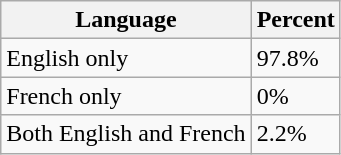<table class="wikitable">
<tr>
<th>Language</th>
<th>Percent</th>
</tr>
<tr>
<td>English only</td>
<td>97.8%</td>
</tr>
<tr>
<td>French only</td>
<td>0%</td>
</tr>
<tr>
<td>Both English and French</td>
<td>2.2%</td>
</tr>
</table>
